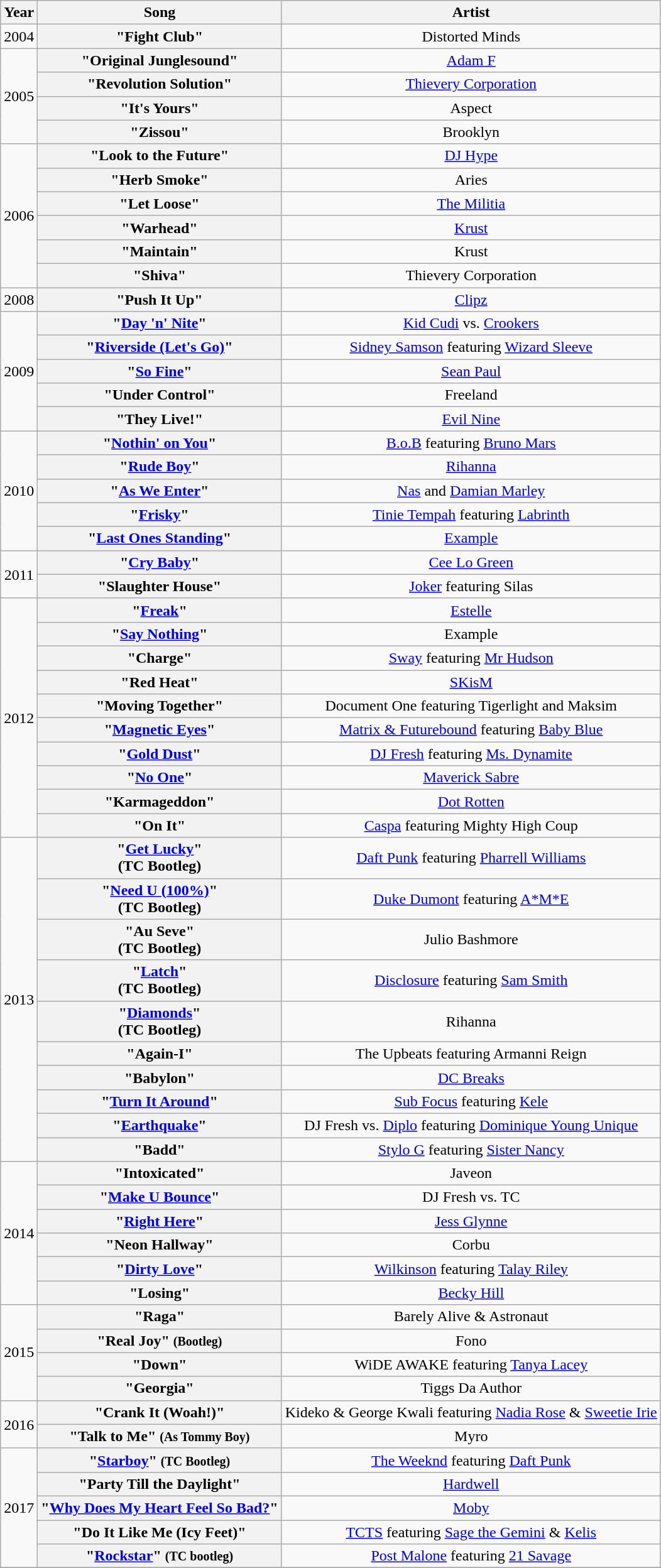<table class="wikitable plainrowheaders" style="text-align:center;">
<tr>
<th scope="col">Year</th>
<th scope="col">Song</th>
<th scope="col">Artist</th>
</tr>
<tr>
<td>2004</td>
<th scope="row">"Fight Club"</th>
<td>Distorted Minds</td>
</tr>
<tr>
<td rowspan="4">2005</td>
<th scope="row">"Original Junglesound"</th>
<td><a href='#'>Adam F</a></td>
</tr>
<tr>
<th scope="row">"Revolution Solution"</th>
<td><a href='#'>Thievery Corporation</a></td>
</tr>
<tr>
<th scope="row">"It's Yours"</th>
<td>Aspect</td>
</tr>
<tr>
<th scope="row">"Zissou"</th>
<td>Brooklyn</td>
</tr>
<tr>
<td rowspan="6">2006</td>
<th scope="row">"Look to the Future"</th>
<td><a href='#'>DJ Hype</a></td>
</tr>
<tr>
<th scope="row">"Herb Smoke"</th>
<td>Aries</td>
</tr>
<tr>
<th scope="row">"Let Loose"</th>
<td><a href='#'>The Militia</a></td>
</tr>
<tr>
<th scope="row">"Warhead"</th>
<td><a href='#'>Krust</a></td>
</tr>
<tr>
<th scope="row">"Maintain"</th>
<td>Krust</td>
</tr>
<tr>
<th scope="row">"Shiva"</th>
<td>Thievery Corporation</td>
</tr>
<tr>
<td>2008</td>
<th scope="row">"Push It Up"</th>
<td><a href='#'>Clipz</a></td>
</tr>
<tr>
<td rowspan="5">2009</td>
<th scope="row">"<a href='#'>Day 'n' Nite</a>"</th>
<td><a href='#'>Kid Cudi</a> vs. <a href='#'>Crookers</a></td>
</tr>
<tr>
<th scope="row">"<a href='#'>Riverside (Let's Go)</a>"</th>
<td><a href='#'>Sidney Samson</a> featuring <a href='#'>Wizard Sleeve</a></td>
</tr>
<tr>
<th scope="row">"<a href='#'>So Fine</a>"</th>
<td><a href='#'>Sean Paul</a></td>
</tr>
<tr>
<th scope="row">"Under Control"</th>
<td>Freeland</td>
</tr>
<tr>
<th scope="row">"They Live!"</th>
<td><a href='#'>Evil Nine</a></td>
</tr>
<tr>
<td rowspan="5">2010</td>
<th scope="row">"<a href='#'>Nothin' on You</a>"</th>
<td><a href='#'>B.o.B</a> featuring <a href='#'>Bruno Mars</a></td>
</tr>
<tr>
<th scope="row">"<a href='#'>Rude Boy</a>"</th>
<td><a href='#'>Rihanna</a></td>
</tr>
<tr>
<th scope="row">"<a href='#'>As We Enter</a>"</th>
<td><a href='#'>Nas</a> and <a href='#'>Damian Marley</a></td>
</tr>
<tr>
<th scope="row">"<a href='#'>Frisky</a>"</th>
<td><a href='#'>Tinie Tempah</a> featuring <a href='#'>Labrinth</a></td>
</tr>
<tr>
<th scope="row">"<a href='#'>Last Ones Standing</a>"</th>
<td><a href='#'>Example</a></td>
</tr>
<tr>
<td rowspan="2">2011</td>
<th scope="row">"<a href='#'>Cry Baby</a>"</th>
<td><a href='#'>Cee Lo Green</a></td>
</tr>
<tr>
<th scope="row">"Slaughter House"</th>
<td><a href='#'>Joker</a> featuring Silas</td>
</tr>
<tr>
<td rowspan="10">2012</td>
<th scope="row">"<a href='#'>Freak</a>"</th>
<td><a href='#'>Estelle</a></td>
</tr>
<tr>
<th scope="row">"<a href='#'>Say Nothing</a>"</th>
<td>Example</td>
</tr>
<tr>
<th scope="row">"Charge"</th>
<td><a href='#'>Sway</a> featuring <a href='#'>Mr Hudson</a></td>
</tr>
<tr>
<th scope="row">"Red Heat"</th>
<td><a href='#'>SKisM</a></td>
</tr>
<tr>
<th scope="row">"Moving Together"</th>
<td>Document One featuring Tigerlight and Maksim</td>
</tr>
<tr>
<th scope="row">"<a href='#'>Magnetic Eyes</a>"</th>
<td><a href='#'>Matrix & Futurebound</a> featuring <a href='#'>Baby Blue</a></td>
</tr>
<tr>
<th scope="row">"<a href='#'>Gold Dust</a>"</th>
<td><a href='#'>DJ Fresh</a> featuring <a href='#'>Ms. Dynamite</a></td>
</tr>
<tr>
<th scope="row">"<a href='#'>No One</a>"</th>
<td><a href='#'>Maverick Sabre</a></td>
</tr>
<tr>
<th scope="row">"Karmageddon"</th>
<td><a href='#'>Dot Rotten</a></td>
</tr>
<tr>
<th scope="row">"On It"</th>
<td><a href='#'>Caspa</a> featuring Mighty High Coup</td>
</tr>
<tr>
<td rowspan="10">2013</td>
<th scope="row">"<a href='#'>Get Lucky</a>"<br><span>(TC Bootleg)</span></th>
<td><a href='#'>Daft Punk</a> featuring <a href='#'>Pharrell Williams</a></td>
</tr>
<tr>
<th scope="row">"<a href='#'>Need U (100%)</a>"<br><span>(TC Bootleg)</span></th>
<td><a href='#'>Duke Dumont</a> featuring <a href='#'>A*M*E</a></td>
</tr>
<tr>
<th scope="row">"Au Seve"<br><span>(TC Bootleg)</span></th>
<td>Julio Bashmore</td>
</tr>
<tr>
<th scope="row">"<a href='#'>Latch</a>"<br><span>(TC Bootleg)</span></th>
<td><a href='#'>Disclosure</a> featuring <a href='#'>Sam Smith</a></td>
</tr>
<tr>
<th scope="row">"<a href='#'>Diamonds</a>"<br><span>(TC Bootleg)</span></th>
<td>Rihanna</td>
</tr>
<tr>
<th scope="row">"Again-I"</th>
<td>The Upbeats featuring Armanni Reign</td>
</tr>
<tr>
<th scope="row">"Babylon"</th>
<td><a href='#'>DC Breaks</a></td>
</tr>
<tr>
<th scope="row">"<a href='#'>Turn It Around</a>"</th>
<td><a href='#'>Sub Focus</a> featuring <a href='#'>Kele</a></td>
</tr>
<tr>
<th scope="row">"<a href='#'>Earthquake</a>"</th>
<td>DJ Fresh vs. <a href='#'>Diplo</a> featuring <a href='#'>Dominique Young Unique</a></td>
</tr>
<tr>
<th scope="row">"Badd"</th>
<td><a href='#'>Stylo G</a> featuring <a href='#'>Sister Nancy</a></td>
</tr>
<tr>
<td rowspan="6">2014</td>
<th scope="row">"Intoxicated"</th>
<td>Javeon</td>
</tr>
<tr>
<th scope="row">"<a href='#'>Make U Bounce</a>"</th>
<td>DJ Fresh vs. TC</td>
</tr>
<tr>
<th scope="row">"<a href='#'>Right Here</a>"</th>
<td><a href='#'>Jess Glynne</a></td>
</tr>
<tr>
<th scope="row">"Neon Hallway"</th>
<td>Corbu</td>
</tr>
<tr>
<th scope="row">"<a href='#'>Dirty Love</a>"</th>
<td><a href='#'>Wilkinson</a> featuring <a href='#'>Talay Riley</a></td>
</tr>
<tr>
<th scope="row">"Losing"</th>
<td><a href='#'>Becky Hill</a></td>
</tr>
<tr>
<td rowspan="4">2015</td>
<th scope="row">"Raga"</th>
<td>Barely Alive & Astronaut</td>
</tr>
<tr>
<th scope="row">"Real Joy" <small>(Bootleg)</small></th>
<td>Fono</td>
</tr>
<tr>
<th scope="row">"Down"</th>
<td>WiDE AWAKE featuring <a href='#'>Tanya Lacey</a></td>
</tr>
<tr>
<th scope="row">"Georgia"</th>
<td>Tiggs Da Author</td>
</tr>
<tr>
<td rowspan="2">2016</td>
<th scope="row">"Crank It (Woah!)"</th>
<td>Kideko & George Kwali featuring <a href='#'>Nadia Rose</a> & <a href='#'>Sweetie Irie</a></td>
</tr>
<tr>
<th scope="row">"Talk to Me" <small>(As Tommy Boy)</small></th>
<td>Myro</td>
</tr>
<tr>
<td rowspan="5">2017</td>
<th scope="row">"<a href='#'>Starboy</a>" <small>(TC Bootleg)</small></th>
<td><a href='#'>The Weeknd</a> featuring <a href='#'>Daft Punk</a></td>
</tr>
<tr>
<th scope="row">"Party Till the Daylight"</th>
<td><a href='#'>Hardwell</a></td>
</tr>
<tr>
<th scope="row">"<a href='#'>Why Does My Heart Feel So Bad?</a>"</th>
<td><a href='#'>Moby</a></td>
</tr>
<tr>
<th scope="row">"Do It Like Me (Icy Feet)"</th>
<td><a href='#'>TCTS</a> featuring <a href='#'>Sage the Gemini</a> & <a href='#'>Kelis</a></td>
</tr>
<tr>
<th scope="row">"<a href='#'>Rockstar</a>" <small>(TC bootleg)</small></th>
<td><a href='#'>Post Malone</a> featuring <a href='#'>21 Savage</a></td>
</tr>
<tr>
</tr>
</table>
